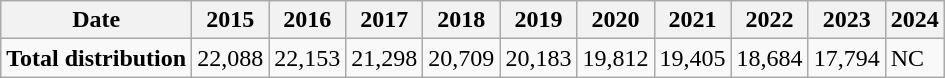<table class="wikitable">
<tr>
<th>Date</th>
<th>2015</th>
<th>2016</th>
<th>2017</th>
<th>2018</th>
<th>2019</th>
<th>2020</th>
<th>2021</th>
<th>2022</th>
<th>2023</th>
<th>2024</th>
</tr>
<tr>
<td><strong>Total distribution</strong></td>
<td>22,088</td>
<td>22,153</td>
<td>21,298</td>
<td>20,709</td>
<td>20,183</td>
<td>19,812</td>
<td>19,405</td>
<td>18,684</td>
<td>17,794</td>
<td>NC</td>
</tr>
</table>
